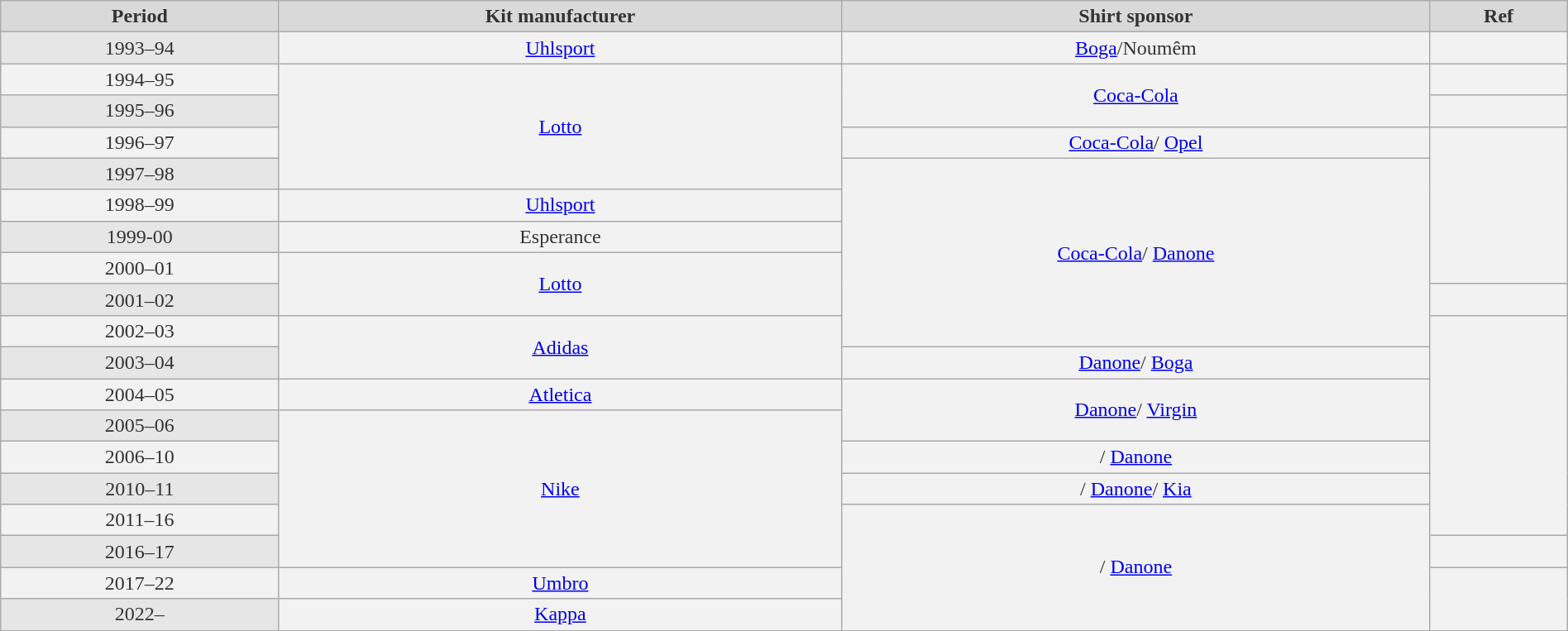<table class="wikitable" style="width: 100%; text-align: center; border-collapse: collapse; background-color: #f2f2f2; color: #333;">
<tr>
<th style="background-color: #d9d9d9;">Period</th>
<th style="background-color: #d9d9d9;">Kit manufacturer</th>
<th style="background-color: #d9d9d9;">Shirt sponsor</th>
<th style="background-color: #d9d9d9;">Ref</th>
</tr>
<tr>
<td style="background-color: #e6e6e6;">1993–94</td>
<td> <a href='#'>Uhlsport</a></td>
<td> <a href='#'>Boga</a>/Noumêm</td>
<td></td>
</tr>
<tr>
<td style="background-color: #f2f2f2;">1994–95</td>
<td rowspan="4"> <a href='#'>Lotto</a></td>
<td rowspan="2"> <a href='#'>Coca-Cola</a></td>
<td></td>
</tr>
<tr>
<td style="background-color: #e6e6e6;">1995–96</td>
<td></td>
</tr>
<tr>
<td style="background-color: #f2f2f2;">1996–97</td>
<td> <a href='#'>Coca-Cola</a>/ <a href='#'>Opel</a></td>
</tr>
<tr>
<td style="background-color: #e6e6e6;">1997–98</td>
<td rowspan="6"> <a href='#'>Coca-Cola</a>/ <a href='#'>Danone</a></td>
</tr>
<tr>
<td style="background-color: #f2f2f2;">1998–99</td>
<td> <a href='#'>Uhlsport</a></td>
</tr>
<tr>
<td style="background-color: #e6e6e6;">1999-00</td>
<td> Esperance</td>
</tr>
<tr>
<td style="background-color: #f2f2f2;">2000–01</td>
<td rowspan="2"> <a href='#'>Lotto</a></td>
</tr>
<tr>
<td style="background-color: #e6e6e6;">2001–02</td>
<td></td>
</tr>
<tr>
<td style="background-color: #f2f2f2;">2002–03</td>
<td rowspan="2"> <a href='#'>Adidas</a></td>
</tr>
<tr>
<td style="background-color: #e6e6e6;">2003–04</td>
<td> <a href='#'>Danone</a>/ <a href='#'>Boga</a></td>
</tr>
<tr>
<td style="background-color: #f2f2f2;">2004–05</td>
<td> <a href='#'>Atletica</a></td>
<td rowspan="2"> <a href='#'>Danone</a>/ <a href='#'>Virgin</a></td>
</tr>
<tr>
<td style="background-color: #e6e6e6;">2005–06</td>
<td rowspan="5"> <a href='#'>Nike</a></td>
</tr>
<tr>
<td style="background-color: #f2f2f2;">2006–10</td>
<td> / <a href='#'>Danone</a></td>
</tr>
<tr>
<td style="background-color: #e6e6e6;">2010–11</td>
<td> / <a href='#'>Danone</a>/ <a href='#'>Kia</a></td>
</tr>
<tr>
<td style="background-color: #f2f2f2;">2011–16</td>
<td rowspan="7"> / <a href='#'>Danone</a></td>
</tr>
<tr>
<td style="background-color: #e6e6e6;">2016–17</td>
<td></td>
</tr>
<tr>
<td style="background-color: #f2f2f2;">2017–22</td>
<td> <a href='#'>Umbro</a></td>
</tr>
<tr>
<td style="background-color: #e6e6e6;">2022–</td>
<td> <a href='#'>Kappa</a></td>
</tr>
</table>
